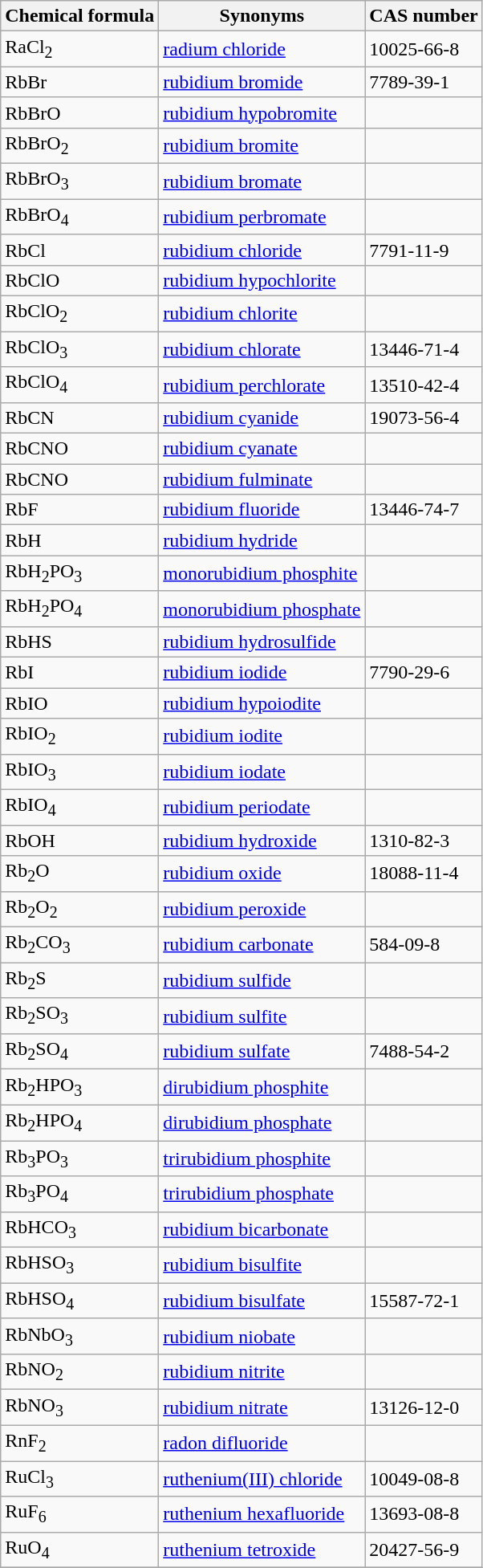<table class="wikitable sortable">
<tr>
<th>Chemical formula</th>
<th>Synonyms</th>
<th>CAS number</th>
</tr>
<tr>
<td>RaCl<sub>2</sub></td>
<td><a href='#'>radium chloride</a></td>
<td>10025-66-8</td>
</tr>
<tr>
<td>RbBr</td>
<td><a href='#'>rubidium bromide</a></td>
<td>7789-39-1</td>
</tr>
<tr>
<td>RbBrO</td>
<td><a href='#'>rubidium hypobromite</a></td>
<td></td>
</tr>
<tr>
<td>RbBrO<sub>2</sub></td>
<td><a href='#'>rubidium bromite</a></td>
<td></td>
</tr>
<tr>
<td>RbBrO<sub>3</sub></td>
<td><a href='#'>rubidium bromate</a></td>
<td></td>
</tr>
<tr>
<td>RbBrO<sub>4</sub></td>
<td><a href='#'>rubidium perbromate</a></td>
<td></td>
</tr>
<tr>
<td>RbCl</td>
<td><a href='#'>rubidium chloride</a></td>
<td>7791-11-9</td>
</tr>
<tr>
<td>RbClO</td>
<td><a href='#'>rubidium hypochlorite</a></td>
<td></td>
</tr>
<tr>
<td>RbClO<sub>2</sub></td>
<td><a href='#'>rubidium chlorite</a></td>
<td></td>
</tr>
<tr>
<td>RbClO<sub>3</sub></td>
<td><a href='#'>rubidium chlorate</a></td>
<td>13446-71-4</td>
</tr>
<tr>
<td>RbClO<sub>4</sub></td>
<td><a href='#'>rubidium perchlorate</a></td>
<td>13510-42-4</td>
</tr>
<tr>
<td>RbCN</td>
<td><a href='#'>rubidium cyanide</a></td>
<td>19073-56-4</td>
</tr>
<tr>
<td>RbCNO</td>
<td><a href='#'>rubidium cyanate</a></td>
<td></td>
</tr>
<tr>
<td>RbCNO</td>
<td><a href='#'>rubidium fulminate</a></td>
<td></td>
</tr>
<tr>
<td>RbF</td>
<td><a href='#'>rubidium fluoride</a></td>
<td>13446-74-7</td>
</tr>
<tr>
<td>RbH</td>
<td><a href='#'>rubidium hydride</a></td>
<td></td>
</tr>
<tr>
<td>RbH<sub>2</sub>PO<sub>3</sub></td>
<td><a href='#'>monorubidium phosphite</a></td>
<td></td>
</tr>
<tr>
<td>RbH<sub>2</sub>PO<sub>4</sub></td>
<td><a href='#'>monorubidium phosphate</a></td>
<td></td>
</tr>
<tr>
<td>RbHS</td>
<td><a href='#'>rubidium hydrosulfide</a></td>
<td></td>
</tr>
<tr>
<td>RbI</td>
<td><a href='#'>rubidium iodide</a></td>
<td>7790-29-6</td>
</tr>
<tr>
<td>RbIO</td>
<td><a href='#'>rubidium hypoiodite</a></td>
<td></td>
</tr>
<tr>
<td>RbIO<sub>2</sub></td>
<td><a href='#'>rubidium iodite</a></td>
<td></td>
</tr>
<tr>
<td>RbIO<sub>3</sub></td>
<td><a href='#'>rubidium iodate</a></td>
<td></td>
</tr>
<tr>
<td>RbIO<sub>4</sub></td>
<td><a href='#'>rubidium periodate</a></td>
<td></td>
</tr>
<tr>
<td>RbOH</td>
<td><a href='#'>rubidium hydroxide</a></td>
<td>1310-82-3</td>
</tr>
<tr>
<td>Rb<sub>2</sub>O</td>
<td><a href='#'>rubidium oxide</a></td>
<td>18088-11-4</td>
</tr>
<tr>
<td>Rb<sub>2</sub>O<sub>2</sub></td>
<td><a href='#'>rubidium peroxide</a></td>
<td></td>
</tr>
<tr>
<td>Rb<sub>2</sub>CO<sub>3</sub></td>
<td><a href='#'>rubidium carbonate</a></td>
<td>584-09-8</td>
</tr>
<tr>
<td>Rb<sub>2</sub>S</td>
<td><a href='#'>rubidium sulfide</a></td>
<td></td>
</tr>
<tr>
<td>Rb<sub>2</sub>SO<sub>3</sub></td>
<td><a href='#'>rubidium sulfite</a></td>
<td></td>
</tr>
<tr>
<td>Rb<sub>2</sub>SO<sub>4</sub></td>
<td><a href='#'>rubidium sulfate</a></td>
<td>7488-54-2</td>
</tr>
<tr>
<td>Rb<sub>2</sub>HPO<sub>3</sub></td>
<td><a href='#'>dirubidium phosphite</a></td>
<td></td>
</tr>
<tr>
<td>Rb<sub>2</sub>HPO<sub>4</sub></td>
<td><a href='#'>dirubidium phosphate</a></td>
<td></td>
</tr>
<tr>
<td>Rb<sub>3</sub>PO<sub>3</sub></td>
<td><a href='#'>trirubidium phosphite</a></td>
<td></td>
</tr>
<tr>
<td>Rb<sub>3</sub>PO<sub>4</sub></td>
<td><a href='#'>trirubidium phosphate</a></td>
<td></td>
</tr>
<tr>
<td>RbHCO<sub>3</sub></td>
<td><a href='#'>rubidium bicarbonate</a></td>
<td></td>
</tr>
<tr>
<td>RbHSO<sub>3</sub></td>
<td><a href='#'>rubidium bisulfite</a></td>
<td></td>
</tr>
<tr>
<td>RbHSO<sub>4</sub></td>
<td><a href='#'>rubidium bisulfate</a></td>
<td>15587-72-1</td>
</tr>
<tr>
<td>RbNbO<sub>3</sub></td>
<td><a href='#'>rubidium niobate</a></td>
<td></td>
</tr>
<tr>
<td>RbNO<sub>2</sub></td>
<td><a href='#'>rubidium nitrite</a></td>
<td></td>
</tr>
<tr>
<td>RbNO<sub>3</sub></td>
<td><a href='#'>rubidium nitrate</a></td>
<td>13126-12-0</td>
</tr>
<tr>
<td>RnF<sub>2</sub></td>
<td><a href='#'>radon difluoride</a></td>
<td></td>
</tr>
<tr>
<td>RuCl<sub>3</sub></td>
<td><a href='#'>ruthenium(III) chloride</a></td>
<td>10049-08-8</td>
</tr>
<tr>
<td>RuF<sub>6</sub></td>
<td><a href='#'>ruthenium hexafluoride</a></td>
<td>13693-08-8</td>
</tr>
<tr>
<td>RuO<sub>4</sub></td>
<td><a href='#'>ruthenium tetroxide</a></td>
<td>20427-56-9</td>
</tr>
<tr>
</tr>
</table>
